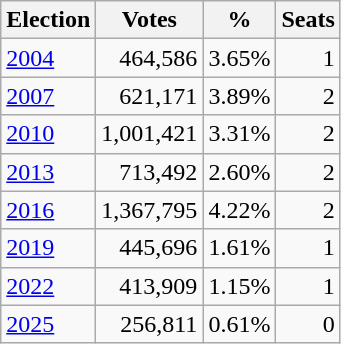<table class=wikitable style="text-align:right">
<tr>
<th>Election</th>
<th>Votes</th>
<th>%</th>
<th>Seats</th>
</tr>
<tr>
<td align=left><a href='#'>2004</a></td>
<td>464,586</td>
<td>3.65%</td>
<td>1</td>
</tr>
<tr>
<td align=left><a href='#'>2007</a></td>
<td>621,171</td>
<td>3.89%</td>
<td>2</td>
</tr>
<tr>
<td align=left><a href='#'>2010</a></td>
<td>1,001,421</td>
<td>3.31%</td>
<td>2</td>
</tr>
<tr>
<td align=left><a href='#'>2013</a></td>
<td>713,492</td>
<td>2.60%</td>
<td>2</td>
</tr>
<tr>
<td align=left><a href='#'>2016</a></td>
<td>1,367,795</td>
<td>4.22%</td>
<td>2</td>
</tr>
<tr>
<td align=left><a href='#'>2019</a></td>
<td>445,696</td>
<td>1.61%</td>
<td>1</td>
</tr>
<tr>
<td align=left><a href='#'>2022</a></td>
<td>413,909</td>
<td>1.15%</td>
<td>1</td>
</tr>
<tr>
<td align=left><a href='#'>2025</a></td>
<td>256,811</td>
<td>0.61%</td>
<td>0</td>
</tr>
</table>
